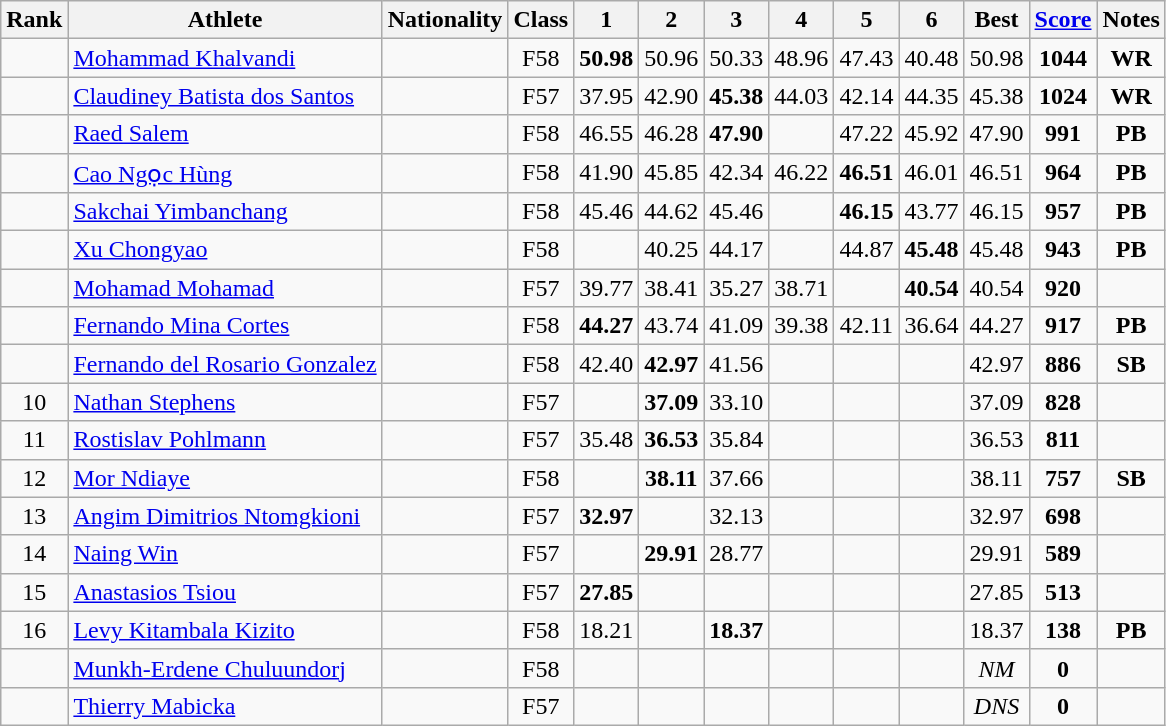<table class="wikitable sortable" style="text-align:center">
<tr>
<th>Rank</th>
<th>Athlete</th>
<th>Nationality</th>
<th>Class</th>
<th width="25">1</th>
<th width="25">2</th>
<th width="25">3</th>
<th width="25">4</th>
<th width="25">5</th>
<th width="25">6</th>
<th>Best</th>
<th><a href='#'>Score</a></th>
<th>Notes</th>
</tr>
<tr>
<td></td>
<td style="text-align:left;"><a href='#'>Mohammad Khalvandi</a></td>
<td style="text-align:left;"></td>
<td>F58</td>
<td><strong>50.98</strong></td>
<td>50.96</td>
<td>50.33</td>
<td>48.96</td>
<td>47.43</td>
<td>40.48</td>
<td>50.98</td>
<td><strong>1044</strong></td>
<td><strong>WR</strong></td>
</tr>
<tr>
<td></td>
<td style="text-align:left;"><a href='#'>Claudiney Batista dos Santos</a></td>
<td style="text-align:left;"></td>
<td>F57</td>
<td>37.95</td>
<td>42.90</td>
<td><strong>45.38</strong></td>
<td>44.03</td>
<td>42.14</td>
<td>44.35</td>
<td>45.38</td>
<td><strong>1024</strong></td>
<td><strong>WR</strong></td>
</tr>
<tr>
<td></td>
<td style="text-align:left;"><a href='#'>Raed Salem</a></td>
<td style="text-align:left;"></td>
<td>F58</td>
<td>46.55</td>
<td>46.28</td>
<td><strong>47.90</strong></td>
<td></td>
<td>47.22</td>
<td>45.92</td>
<td>47.90</td>
<td><strong>991</strong></td>
<td><strong>PB</strong></td>
</tr>
<tr>
<td></td>
<td style="text-align:left;"><a href='#'>Cao Ngọc Hùng</a></td>
<td style="text-align:left;"></td>
<td>F58</td>
<td>41.90</td>
<td>45.85</td>
<td>42.34</td>
<td>46.22</td>
<td><strong>46.51</strong></td>
<td>46.01</td>
<td>46.51</td>
<td><strong>964</strong></td>
<td><strong>PB</strong></td>
</tr>
<tr>
<td></td>
<td style="text-align:left;"><a href='#'>Sakchai Yimbanchang</a></td>
<td style="text-align:left;"></td>
<td>F58</td>
<td>45.46</td>
<td>44.62</td>
<td>45.46</td>
<td></td>
<td><strong>46.15</strong></td>
<td>43.77</td>
<td>46.15</td>
<td><strong>957</strong></td>
<td><strong>PB</strong></td>
</tr>
<tr>
<td></td>
<td style="text-align:left;"><a href='#'>Xu Chongyao</a></td>
<td style="text-align:left;"></td>
<td>F58</td>
<td></td>
<td>40.25</td>
<td>44.17</td>
<td></td>
<td>44.87</td>
<td><strong>45.48</strong></td>
<td>45.48</td>
<td><strong>943</strong></td>
<td><strong>PB</strong></td>
</tr>
<tr>
<td></td>
<td style="text-align:left;"><a href='#'>Mohamad Mohamad</a></td>
<td style="text-align:left;"></td>
<td>F57</td>
<td>39.77</td>
<td>38.41</td>
<td>35.27</td>
<td>38.71</td>
<td></td>
<td><strong>40.54</strong></td>
<td>40.54</td>
<td><strong>920</strong></td>
<td></td>
</tr>
<tr>
<td></td>
<td style="text-align:left;"><a href='#'>Fernando Mina Cortes</a></td>
<td style="text-align:left;"></td>
<td>F58</td>
<td><strong>44.27</strong></td>
<td>43.74</td>
<td>41.09</td>
<td>39.38</td>
<td>42.11</td>
<td>36.64</td>
<td>44.27</td>
<td><strong>917</strong></td>
<td><strong>PB</strong></td>
</tr>
<tr>
<td></td>
<td style="text-align:left;"><a href='#'>Fernando del Rosario Gonzalez</a></td>
<td style="text-align:left;"></td>
<td>F58</td>
<td>42.40</td>
<td><strong>42.97</strong></td>
<td>41.56</td>
<td></td>
<td></td>
<td></td>
<td>42.97</td>
<td><strong>886</strong></td>
<td><strong>SB</strong></td>
</tr>
<tr>
<td>10</td>
<td style="text-align:left;"><a href='#'>Nathan Stephens</a></td>
<td style="text-align:left;"></td>
<td>F57</td>
<td></td>
<td><strong>37.09</strong></td>
<td>33.10</td>
<td></td>
<td></td>
<td></td>
<td>37.09</td>
<td><strong>828</strong></td>
<td></td>
</tr>
<tr>
<td>11</td>
<td style="text-align:left;"><a href='#'>Rostislav Pohlmann</a></td>
<td style="text-align:left;"></td>
<td>F57</td>
<td>35.48</td>
<td><strong>36.53</strong></td>
<td>35.84</td>
<td></td>
<td></td>
<td></td>
<td>36.53</td>
<td><strong>811</strong></td>
<td></td>
</tr>
<tr>
<td>12</td>
<td style="text-align:left;"><a href='#'>Mor Ndiaye</a></td>
<td style="text-align:left;"></td>
<td>F58</td>
<td></td>
<td><strong>38.11</strong></td>
<td>37.66</td>
<td></td>
<td></td>
<td></td>
<td>38.11</td>
<td><strong>757</strong></td>
<td><strong>SB</strong></td>
</tr>
<tr>
<td>13</td>
<td style="text-align:left;"><a href='#'>Angim Dimitrios Ntomgkioni</a></td>
<td style="text-align:left;"></td>
<td>F57</td>
<td><strong>32.97</strong></td>
<td></td>
<td>32.13</td>
<td></td>
<td></td>
<td></td>
<td>32.97</td>
<td><strong>698</strong></td>
<td></td>
</tr>
<tr>
<td>14</td>
<td style="text-align:left;"><a href='#'>Naing Win</a></td>
<td style="text-align:left;"></td>
<td>F57</td>
<td></td>
<td><strong>29.91</strong></td>
<td>28.77</td>
<td></td>
<td></td>
<td></td>
<td>29.91</td>
<td><strong>589</strong></td>
<td></td>
</tr>
<tr>
<td>15</td>
<td style="text-align:left;"><a href='#'>Anastasios Tsiou</a></td>
<td style="text-align:left;"></td>
<td>F57</td>
<td><strong>27.85</strong></td>
<td></td>
<td></td>
<td></td>
<td></td>
<td></td>
<td>27.85</td>
<td><strong>513</strong></td>
<td></td>
</tr>
<tr>
<td>16</td>
<td style="text-align:left;"><a href='#'>Levy Kitambala Kizito</a></td>
<td style="text-align:left;"></td>
<td>F58</td>
<td>18.21</td>
<td></td>
<td><strong>18.37</strong></td>
<td></td>
<td></td>
<td></td>
<td>18.37</td>
<td><strong>138</strong></td>
<td><strong>PB</strong></td>
</tr>
<tr>
<td></td>
<td style="text-align:left;"><a href='#'>Munkh-Erdene Chuluundorj</a></td>
<td style="text-align:left;"></td>
<td>F58</td>
<td></td>
<td></td>
<td></td>
<td></td>
<td></td>
<td></td>
<td><em>NM</em></td>
<td><strong>0</strong></td>
<td></td>
</tr>
<tr>
<td></td>
<td style="text-align:left;"><a href='#'>Thierry Mabicka</a></td>
<td style="text-align:left;"></td>
<td>F57</td>
<td></td>
<td></td>
<td></td>
<td></td>
<td></td>
<td></td>
<td><em>DNS</em></td>
<td><strong>0</strong></td>
<td></td>
</tr>
</table>
